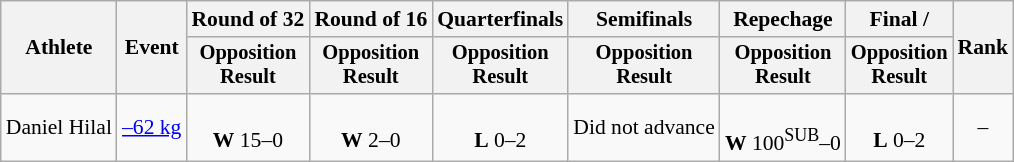<table class=wikitable style=font-size:90%;text-align:center>
<tr>
<th rowspan="2">Athlete</th>
<th rowspan="2">Event</th>
<th>Round of 32</th>
<th>Round of 16</th>
<th>Quarterfinals</th>
<th>Semifinals</th>
<th>Repechage</th>
<th>Final / </th>
<th rowspan=2>Rank</th>
</tr>
<tr style="font-size:95%">
<th>Opposition<br>Result</th>
<th>Opposition<br>Result</th>
<th>Opposition<br>Result</th>
<th>Opposition<br>Result</th>
<th>Opposition<br>Result</th>
<th>Opposition<br>Result</th>
</tr>
<tr>
<td align=left>Daniel Hilal</td>
<td align=left><a href='#'>–62 kg</a></td>
<td><br><strong>W</strong> 15–0</td>
<td><br><strong>W</strong> 2–0</td>
<td><br><strong>L</strong> 0–2</td>
<td>Did not advance</td>
<td><br><strong>W</strong> 100<sup>SUB</sup>–0</td>
<td><br><strong>L</strong> 0–2</td>
<td>–</td>
</tr>
</table>
